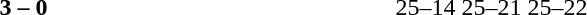<table>
<tr>
<th width=200></th>
<th width=80></th>
<th width=200></th>
<th width=220></th>
</tr>
<tr>
<td align=right><strong></strong></td>
<td align=center><strong>3 – 0</strong></td>
<td></td>
<td>25–14 25–21 25–22</td>
</tr>
</table>
